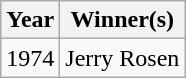<table class="wikitable sortable">
<tr>
<th>Year</th>
<th>Winner(s)</th>
</tr>
<tr>
<td>1974</td>
<td>Jerry Rosen</td>
</tr>
</table>
